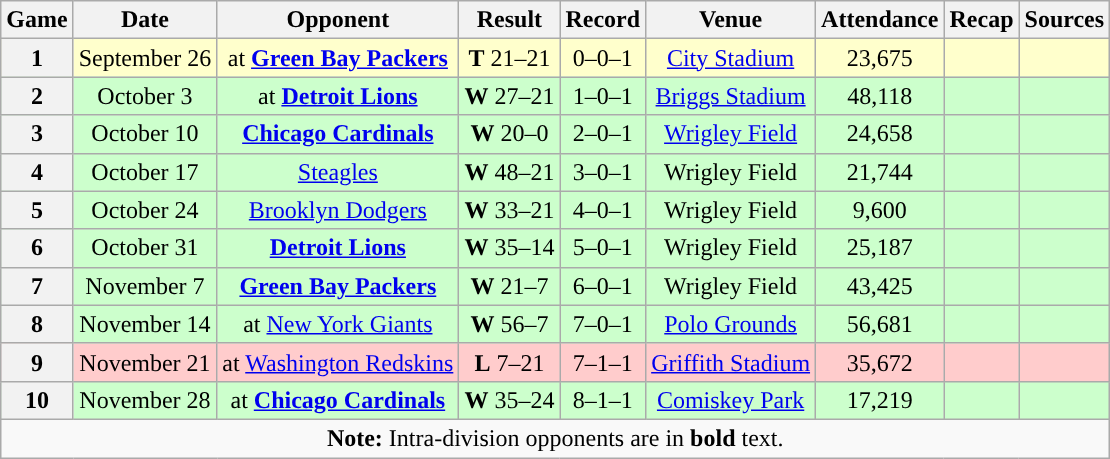<table class="wikitable" style="text-align:center">
<tr>
<th>Game</th>
<th>Date</th>
<th>Opponent</th>
<th>Result</th>
<th>Record</th>
<th>Venue</th>
<th>Attendance</th>
<th>Recap</th>
<th>Sources</th>
</tr>
<tr style="background:#ffc">
<th>1</th>
<td>September 26</td>
<td>at <strong><a href='#'>Green Bay Packers</a></strong></td>
<td><strong>T</strong> 21–21</td>
<td>0–0–1</td>
<td><a href='#'>City Stadium</a></td>
<td>23,675</td>
<td></td>
<td></td>
</tr>
<tr style="background: #cfc;">
<th>2</th>
<td>October 3</td>
<td>at <strong><a href='#'>Detroit Lions</a></strong></td>
<td><strong>W</strong> 27–21</td>
<td>1–0–1</td>
<td><a href='#'>Briggs Stadium</a></td>
<td>48,118</td>
<td></td>
<td></td>
</tr>
<tr style="background: #cfc;">
<th>3</th>
<td>October 10</td>
<td><strong><a href='#'>Chicago Cardinals</a></strong></td>
<td><strong>W</strong> 20–0</td>
<td>2–0–1</td>
<td><a href='#'>Wrigley Field</a></td>
<td>24,658</td>
<td></td>
<td></td>
</tr>
<tr style="background: #cfc;">
<th>4</th>
<td>October 17</td>
<td><a href='#'>Steagles</a></td>
<td><strong>W</strong> 48–21</td>
<td>3–0–1</td>
<td>Wrigley Field</td>
<td>21,744</td>
<td></td>
<td></td>
</tr>
<tr style="background: #cfc;">
<th>5</th>
<td>October 24</td>
<td><a href='#'>Brooklyn Dodgers</a></td>
<td><strong>W</strong>  33–21</td>
<td>4–0–1</td>
<td>Wrigley Field</td>
<td>9,600</td>
<td></td>
<td></td>
</tr>
<tr style="background: #cfc;">
<th>6</th>
<td>October 31</td>
<td><strong><a href='#'>Detroit Lions</a></strong></td>
<td><strong>W</strong> 35–14</td>
<td>5–0–1</td>
<td>Wrigley Field</td>
<td>25,187</td>
<td></td>
<td></td>
</tr>
<tr style="background: #cfc;">
<th>7</th>
<td>November 7</td>
<td><strong><a href='#'>Green Bay Packers</a></strong></td>
<td><strong>W</strong> 21–7</td>
<td>6–0–1</td>
<td>Wrigley Field</td>
<td>43,425</td>
<td></td>
<td></td>
</tr>
<tr style="background: #cfc;">
<th>8</th>
<td>November 14</td>
<td>at <a href='#'>New York Giants</a></td>
<td><strong>W</strong> 56–7</td>
<td>7–0–1</td>
<td><a href='#'>Polo Grounds</a></td>
<td>56,681</td>
<td></td>
<td></td>
</tr>
<tr style="background: #fcc;">
<th>9</th>
<td>November 21</td>
<td>at <a href='#'>Washington Redskins</a></td>
<td><strong>L</strong> 7–21</td>
<td>7–1–1</td>
<td><a href='#'>Griffith Stadium</a></td>
<td>35,672</td>
<td></td>
<td></td>
</tr>
<tr style="background: #cfc;">
<th>10</th>
<td>November 28</td>
<td>at <strong><a href='#'>Chicago Cardinals</a></strong></td>
<td><strong>W</strong> 35–24</td>
<td>8–1–1</td>
<td><a href='#'>Comiskey Park</a></td>
<td>17,219</td>
<td></td>
<td></td>
</tr>
<tr>
<td colspan="10"><strong>Note:</strong> Intra-division opponents are in <strong>bold</strong> text.</td>
</tr>
</table>
